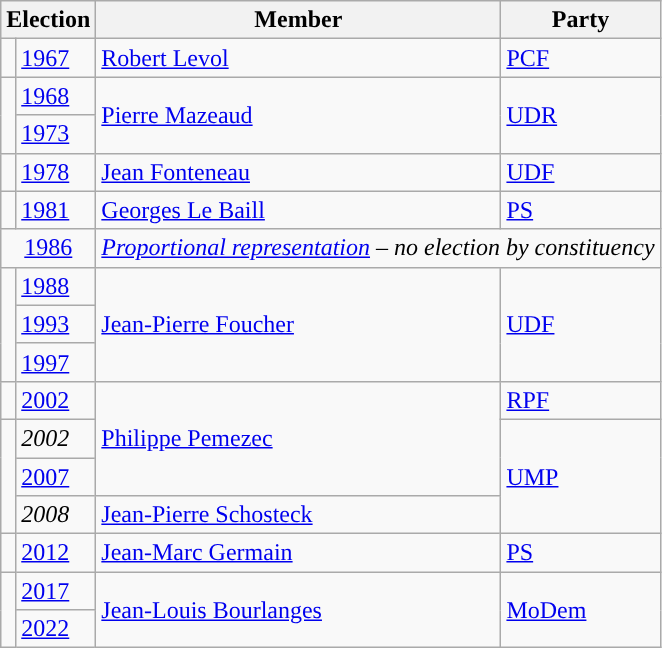<table class="wikitable">
<tr>
<th colspan="2">Election</th>
<th>Member</th>
<th>Party</th>
</tr>
<tr>
<td style="color:inherit;background-color: "></td>
<td><a href='#'>1967</a></td>
<td><a href='#'>Robert Levol</a></td>
<td><a href='#'>PCF</a></td>
</tr>
<tr>
<td rowspan="2" style="color:inherit;background-color: "></td>
<td><a href='#'>1968</a></td>
<td rowspan="2"><a href='#'>Pierre Mazeaud</a></td>
<td rowspan="2"><a href='#'>UDR</a></td>
</tr>
<tr>
<td><a href='#'>1973</a></td>
</tr>
<tr>
<td style="color:inherit;background-color: "></td>
<td><a href='#'>1978</a></td>
<td><a href='#'>Jean Fonteneau</a></td>
<td><a href='#'>UDF</a></td>
</tr>
<tr>
<td style="color:inherit;background-color: "></td>
<td><a href='#'>1981</a></td>
<td><a href='#'>Georges Le Baill</a></td>
<td><a href='#'>PS</a></td>
</tr>
<tr>
<td colspan="2" align="center"><a href='#'>1986</a></td>
<td colspan="2"><em><a href='#'>Proportional representation</a> – no election by constituency</em></td>
</tr>
<tr>
<td rowspan="3" style="color:inherit;background-color: "></td>
<td><a href='#'>1988</a></td>
<td rowspan="3"><a href='#'>Jean-Pierre Foucher</a></td>
<td rowspan="3"><a href='#'>UDF</a></td>
</tr>
<tr>
<td><a href='#'>1993</a></td>
</tr>
<tr>
<td><a href='#'>1997</a></td>
</tr>
<tr>
<td style="color:inherit;background-color: "></td>
<td><a href='#'>2002</a></td>
<td rowspan="3"><a href='#'>Philippe Pemezec</a></td>
<td><a href='#'>RPF</a></td>
</tr>
<tr>
<td rowspan="3" style="color:inherit;background-color: "></td>
<td><em>2002</em></td>
<td rowspan="3"><a href='#'>UMP</a></td>
</tr>
<tr>
<td><a href='#'>2007</a></td>
</tr>
<tr>
<td><em>2008</em></td>
<td><a href='#'>Jean-Pierre Schosteck</a></td>
</tr>
<tr>
<td style="color:inherit;background-color: "></td>
<td><a href='#'>2012</a></td>
<td><a href='#'>Jean-Marc Germain</a></td>
<td><a href='#'>PS</a></td>
</tr>
<tr>
<td rowspan="2" style="color:inherit;background-color: "></td>
<td><a href='#'>2017</a></td>
<td rowspan="2"><a href='#'>Jean-Louis Bourlanges</a></td>
<td rowspan="2"><a href='#'>MoDem</a></td>
</tr>
<tr>
<td><a href='#'>2022</a></td>
</tr>
</table>
